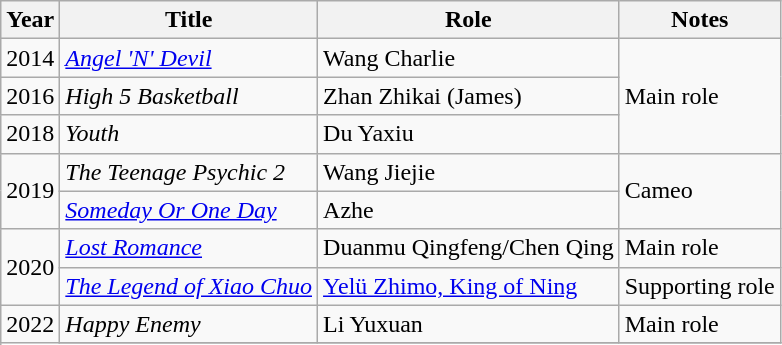<table class="wikitable sortable">
<tr>
<th>Year</th>
<th>Title</th>
<th>Role</th>
<th class="unsortable">Notes</th>
</tr>
<tr>
<td>2014</td>
<td><em><a href='#'>Angel 'N' Devil</a></em></td>
<td>Wang Charlie</td>
<td rowspan="3">Main role</td>
</tr>
<tr>
<td>2016</td>
<td><em>High 5 Basketball</em></td>
<td>Zhan Zhikai (James)</td>
</tr>
<tr>
<td>2018</td>
<td><em>Youth</em></td>
<td>Du Yaxiu</td>
</tr>
<tr>
<td rowspan=2>2019</td>
<td><em>The Teenage Psychic 2</em></td>
<td>Wang Jiejie</td>
<td rowspan="2">Cameo</td>
</tr>
<tr>
<td><em><a href='#'>Someday Or One Day</a></em></td>
<td>Azhe</td>
</tr>
<tr>
<td rowspan=2>2020</td>
<td><em><a href='#'>Lost Romance</a></em></td>
<td>Duanmu Qingfeng/Chen Qing</td>
<td>Main role</td>
</tr>
<tr>
<td><em><a href='#'>The Legend of Xiao Chuo</a></em></td>
<td><a href='#'> Yelü Zhimo, King of Ning</a></td>
<td>Supporting role</td>
</tr>
<tr>
<td rowspan=2>2022</td>
<td><em>Happy Enemy</em></td>
<td>Li Yuxuan</td>
<td>Main role</td>
</tr>
<tr>
</tr>
</table>
